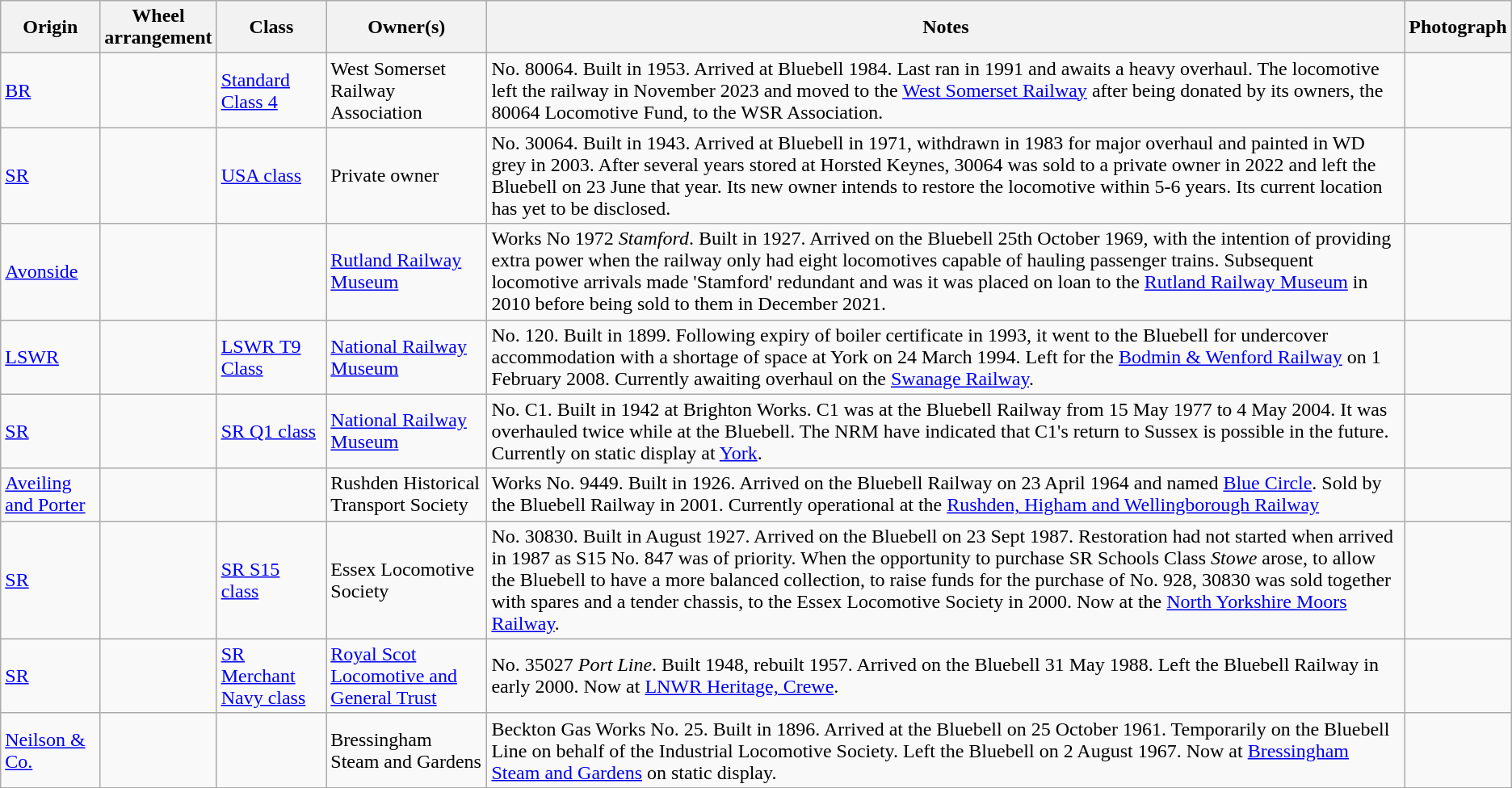<table class="wikitable">
<tr>
<th>Origin</th>
<th>Wheel<br>arrangement</th>
<th>Class</th>
<th>Owner(s)</th>
<th>Notes</th>
<th>Photograph</th>
</tr>
<tr>
<td><a href='#'>BR</a></td>
<td></td>
<td><a href='#'>Standard Class 4</a></td>
<td>West Somerset Railway Association</td>
<td>No. 80064. Built in 1953. Arrived at Bluebell 1984. Last ran in 1991 and awaits a heavy overhaul. The locomotive left the railway in November 2023 and moved to the <a href='#'>West Somerset Railway</a> after being donated by its owners, the 80064 Locomotive Fund, to the WSR Association.</td>
<td></td>
</tr>
<tr>
<td><a href='#'>SR</a></td>
<td></td>
<td><a href='#'>USA class</a></td>
<td>Private owner</td>
<td>No. 30064. Built in 1943. Arrived at Bluebell in 1971, withdrawn in 1983 for major overhaul and painted in WD grey in 2003. After several years stored at Horsted Keynes, 30064 was sold to a private owner in 2022 and left the Bluebell on 23 June that year. Its new owner intends to restore the locomotive within 5-6 years. Its current location has yet to be disclosed.</td>
<td></td>
</tr>
<tr>
<td><a href='#'>Avonside</a></td>
<td></td>
<td></td>
<td><a href='#'>Rutland Railway Museum</a></td>
<td>Works No 1972 <em>Stamford</em>. Built in 1927. Arrived on the Bluebell 25th October 1969, with the intention of providing extra power when the railway only had eight locomotives capable of hauling passenger trains. Subsequent locomotive arrivals made 'Stamford' redundant and was it was placed on loan to the <a href='#'>Rutland Railway Museum</a> in 2010 before being sold to them in December 2021.</td>
<td></td>
</tr>
<tr>
<td><a href='#'>LSWR</a></td>
<td></td>
<td><a href='#'>LSWR T9 Class</a></td>
<td><a href='#'>National Railway Museum</a></td>
<td>No. 120. Built in 1899. Following expiry of boiler certificate in 1993, it went to the Bluebell for undercover accommodation with a shortage of space at York on 24 March 1994. Left for the <a href='#'>Bodmin & Wenford Railway</a> on 1 February 2008. Currently awaiting overhaul on the <a href='#'>Swanage Railway</a>.</td>
<td></td>
</tr>
<tr>
<td><a href='#'>SR</a></td>
<td></td>
<td><a href='#'>SR Q1 class</a></td>
<td><a href='#'>National Railway Museum</a></td>
<td>No. C1. Built in 1942 at Brighton Works. C1 was at the Bluebell Railway from 15 May 1977 to 4 May 2004. It was overhauled twice while at the Bluebell. The NRM have indicated that C1's return to Sussex is possible in the future. Currently on static display at <a href='#'>York</a>.</td>
<td></td>
</tr>
<tr>
<td><a href='#'>Aveiling and Porter</a></td>
<td></td>
<td></td>
<td>Rushden Historical Transport Society</td>
<td>Works No. 9449. Built in 1926. Arrived on the Bluebell Railway on 23 April 1964 and named <a href='#'>Blue Circle</a>. Sold by the Bluebell Railway in 2001. Currently operational at the <a href='#'>Rushden, Higham and Wellingborough Railway</a></td>
<td></td>
</tr>
<tr>
<td><a href='#'>SR</a></td>
<td></td>
<td><a href='#'>SR S15 class</a></td>
<td>Essex Locomotive Society</td>
<td>No. 30830. Built in August 1927. Arrived on the Bluebell on 23 Sept 1987. Restoration had not started when arrived in 1987 as S15 No. 847 was of priority. When the opportunity to purchase SR Schools Class <em>Stowe</em> arose, to allow the Bluebell to have a more balanced collection, to raise funds for the purchase of No. 928, 30830 was sold together with spares and a tender chassis, to the Essex Locomotive Society in 2000. Now at the <a href='#'>North Yorkshire Moors Railway</a>.</td>
<td></td>
</tr>
<tr>
<td><a href='#'>SR</a></td>
<td></td>
<td><a href='#'>SR Merchant Navy class</a></td>
<td><a href='#'>Royal Scot Locomotive and General Trust</a></td>
<td>No. 35027 <em>Port Line</em>. Built 1948, rebuilt 1957. Arrived on the Bluebell 31 May 1988. Left the Bluebell Railway in early 2000. Now at <a href='#'>LNWR Heritage, Crewe</a>.</td>
<td></td>
</tr>
<tr>
<td><a href='#'>Neilson & Co.</a></td>
<td></td>
<td></td>
<td>Bressingham Steam and Gardens</td>
<td>Beckton Gas Works No. 25. Built in 1896. Arrived at the Bluebell on 25 October 1961. Temporarily on the Bluebell Line on behalf of the Industrial Locomotive Society. Left the Bluebell on 2 August 1967. Now at <a href='#'>Bressingham Steam and Gardens</a> on static display.</td>
<td></td>
</tr>
</table>
